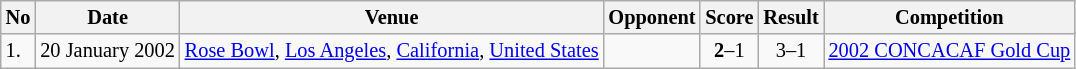<table class="wikitable" style="font-size:85%;">
<tr>
<th>No</th>
<th>Date</th>
<th>Venue</th>
<th>Opponent</th>
<th>Score</th>
<th>Result</th>
<th>Competition</th>
</tr>
<tr>
<td>1.</td>
<td>20 January 2002</td>
<td><a href='#'>Rose Bowl</a>, <a href='#'>Los Angeles</a>, <a href='#'>California</a>, <a href='#'>United States</a></td>
<td></td>
<td align=center><strong>2</strong>–1</td>
<td align=center>3–1</td>
<td><a href='#'>2002 CONCACAF Gold Cup</a></td>
</tr>
</table>
